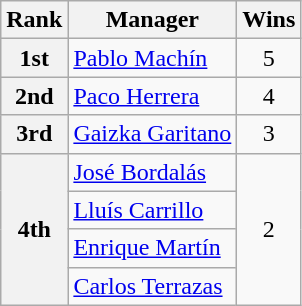<table class="wikitable plainrowheaders">
<tr>
<th scope=col>Rank</th>
<th scope=col>Manager</th>
<th scope=col>Wins</th>
</tr>
<tr>
<th scope=row style=text-align:center>1st</th>
<td> <a href='#'>Pablo Machín</a></td>
<td align=center>5</td>
</tr>
<tr>
<th scope=row style=text-align:center>2nd</th>
<td> <a href='#'>Paco Herrera</a></td>
<td align=center>4</td>
</tr>
<tr>
<th scope=row style=text-align:center>3rd</th>
<td> <a href='#'>Gaizka Garitano</a></td>
<td align=center>3</td>
</tr>
<tr>
<th scope=row rowspan=4 style=text-align:center>4th</th>
<td> <a href='#'>José Bordalás</a></td>
<td rowspan=4 align=center>2</td>
</tr>
<tr>
<td> <a href='#'>Lluís Carrillo</a></td>
</tr>
<tr>
<td> <a href='#'>Enrique Martín</a></td>
</tr>
<tr>
<td> <a href='#'>Carlos Terrazas</a></td>
</tr>
</table>
